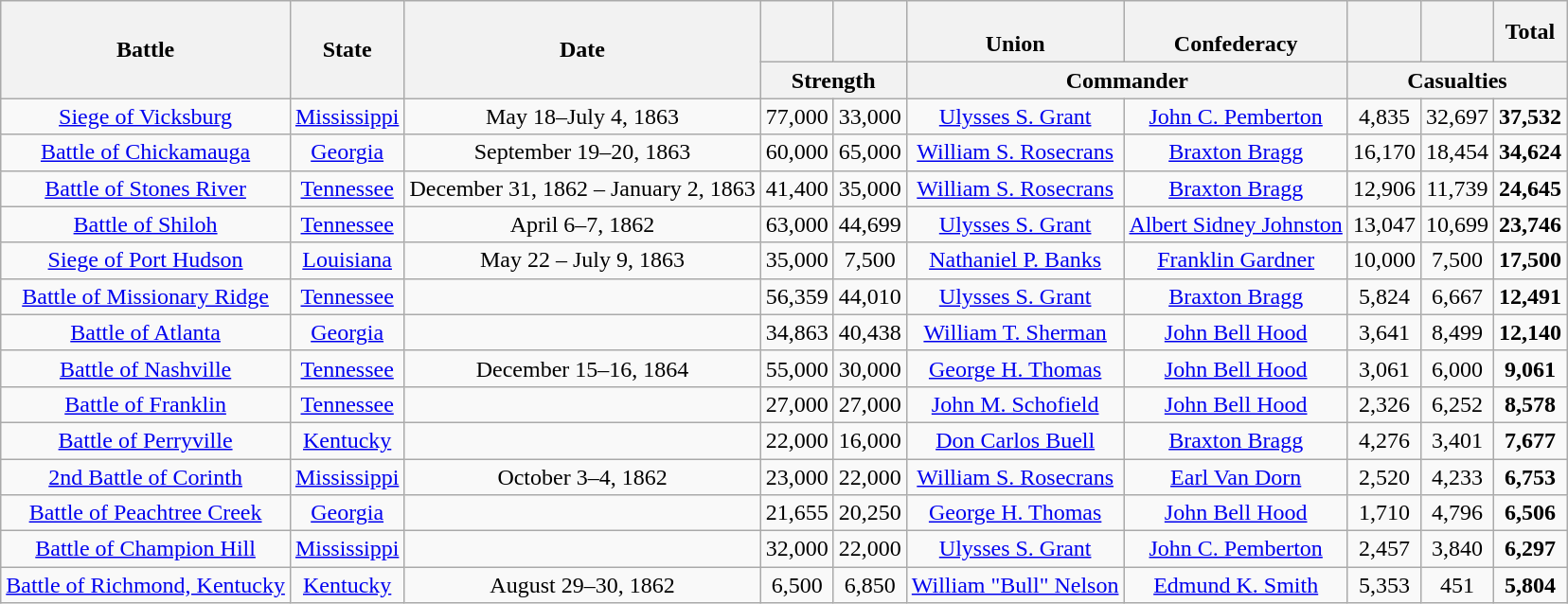<table class="sortable wikitable">
<tr>
<th rowspan="2">Battle</th>
<th rowspan="2">State</th>
<th rowspan="2">Date</th>
<th></th>
<th></th>
<th><br>Union</th>
<th><br>Confederacy</th>
<th></th>
<th></th>
<th>Total</th>
</tr>
<tr>
<th colspan="2">Strength</th>
<th colspan="2">Commander</th>
<th colspan="3">Casualties</th>
</tr>
<tr>
<td style="text-align:center;"><a href='#'>Siege of Vicksburg</a></td>
<td style="text-align:center;"><a href='#'>Mississippi</a></td>
<td style="text-align:center;">May 18–July 4, 1863</td>
<td style="text-align:center;">77,000</td>
<td style="text-align:center;">33,000</td>
<td style="text-align:center;"><a href='#'>Ulysses S. Grant</a></td>
<td style="text-align:center;"><a href='#'>John C. Pemberton</a></td>
<td style="text-align:center;">4,835</td>
<td style="text-align:center;">32,697</td>
<td style="text-align:center;"><strong>37,532</strong></td>
</tr>
<tr>
<td style="text-align:center;"><a href='#'>Battle of Chickamauga</a></td>
<td style="text-align:center;"><a href='#'>Georgia</a></td>
<td style="text-align:center;">September 19–20, 1863</td>
<td style="text-align:center;">60,000</td>
<td style="text-align:center;">65,000</td>
<td style="text-align:center;"><a href='#'>William S. Rosecrans</a></td>
<td style="text-align:center;"><a href='#'>Braxton Bragg</a></td>
<td style="text-align:center;">16,170</td>
<td style="text-align:center;">18,454</td>
<td style="text-align:center;"><strong>34,624</strong></td>
</tr>
<tr>
<td style="text-align:center;"><a href='#'>Battle of Stones River</a></td>
<td style="text-align:center;"><a href='#'>Tennessee</a></td>
<td style="text-align:center;">December 31, 1862 – January 2, 1863</td>
<td style="text-align:center;">41,400</td>
<td style="text-align:center;">35,000</td>
<td style="text-align:center;"><a href='#'>William S. Rosecrans</a></td>
<td style="text-align:center;"><a href='#'>Braxton Bragg</a></td>
<td style="text-align:center;">12,906</td>
<td style="text-align:center;">11,739</td>
<td style="text-align:center;"><strong>24,645</strong></td>
</tr>
<tr>
<td style="text-align:center;"><a href='#'>Battle of Shiloh</a></td>
<td style="text-align:center;"><a href='#'>Tennessee</a></td>
<td style="text-align:center;">April 6–7, 1862</td>
<td style="text-align:center;">63,000</td>
<td style="text-align:center;">44,699</td>
<td style="text-align:center;"><a href='#'>Ulysses S. Grant</a></td>
<td style="text-align:center;"><a href='#'>Albert Sidney Johnston</a></td>
<td style="text-align:center;">13,047</td>
<td style="text-align:center;">10,699</td>
<td style="text-align:center;"><strong>23,746</strong></td>
</tr>
<tr>
<td style="text-align:center;"><a href='#'>Siege of Port Hudson</a></td>
<td style="text-align:center;"><a href='#'>Louisiana</a></td>
<td style="text-align:center;">May 22 – July 9, 1863</td>
<td style="text-align:center;">35,000</td>
<td style="text-align:center;">7,500</td>
<td style="text-align:center;"><a href='#'>Nathaniel P. Banks</a></td>
<td style="text-align:center;"><a href='#'>Franklin Gardner</a></td>
<td style="text-align:center;">10,000</td>
<td style="text-align:center;">7,500</td>
<td style="text-align:center;"><strong>17,500</strong></td>
</tr>
<tr>
<td style="text-align:center;"><a href='#'>Battle of Missionary Ridge</a></td>
<td style="text-align:center;"><a href='#'>Tennessee</a></td>
<td style="text-align:center;"></td>
<td style="text-align:center;">56,359</td>
<td style="text-align:center;">44,010</td>
<td style="text-align:center;"><a href='#'>Ulysses S. Grant</a></td>
<td style="text-align:center;"><a href='#'>Braxton Bragg</a></td>
<td style="text-align:center;">5,824</td>
<td style="text-align:center;">6,667</td>
<td style="text-align:center;"><strong>12,491</strong></td>
</tr>
<tr>
<td style="text-align:center;"><a href='#'>Battle of Atlanta</a></td>
<td style="text-align:center;"><a href='#'>Georgia</a></td>
<td style="text-align:center;"></td>
<td style="text-align:center;">34,863</td>
<td style="text-align:center;">40,438</td>
<td style="text-align:center;"><a href='#'>William T. Sherman</a></td>
<td style="text-align:center;"><a href='#'>John Bell Hood</a></td>
<td style="text-align:center;">3,641</td>
<td style="text-align:center;">8,499</td>
<td style="text-align:center;"><strong>12,140</strong></td>
</tr>
<tr>
<td style="text-align:center;"><a href='#'>Battle of Nashville</a></td>
<td style="text-align:center;"><a href='#'>Tennessee</a></td>
<td style="text-align:center;">December 15–16, 1864</td>
<td style="text-align:center;">55,000</td>
<td style="text-align:center;">30,000</td>
<td style="text-align:center;"><a href='#'>George H. Thomas</a></td>
<td style="text-align:center;"><a href='#'>John Bell Hood</a></td>
<td style="text-align:center;">3,061</td>
<td style="text-align:center;">6,000</td>
<td style="text-align:center;"><strong>9,061</strong></td>
</tr>
<tr>
<td style="text-align:center;"><a href='#'>Battle of Franklin</a></td>
<td style="text-align:center;"><a href='#'>Tennessee</a></td>
<td style="text-align:center;"></td>
<td style="text-align:center;">27,000</td>
<td style="text-align:center;">27,000</td>
<td style="text-align:center;"><a href='#'>John M. Schofield</a></td>
<td style="text-align:center;"><a href='#'>John Bell Hood</a></td>
<td style="text-align:center;">2,326</td>
<td style="text-align:center;">6,252</td>
<td style="text-align:center;"><strong>8,578</strong></td>
</tr>
<tr>
<td style="text-align:center;"><a href='#'>Battle of Perryville</a></td>
<td style="text-align:center;"><a href='#'>Kentucky</a></td>
<td style="text-align:center;"></td>
<td style="text-align:center;">22,000</td>
<td style="text-align:center;">16,000</td>
<td style="text-align:center;"><a href='#'>Don Carlos Buell</a></td>
<td style="text-align:center;"><a href='#'>Braxton Bragg</a></td>
<td style="text-align:center;">4,276</td>
<td style="text-align:center;">3,401</td>
<td style="text-align:center;"><strong>7,677</strong></td>
</tr>
<tr>
<td style="text-align:center;"><a href='#'>2nd Battle of Corinth</a></td>
<td style="text-align:center;"><a href='#'>Mississippi</a></td>
<td style="text-align:center;">October 3–4, 1862</td>
<td style="text-align:center;">23,000</td>
<td style="text-align:center;">22,000</td>
<td style="text-align:center;"><a href='#'>William S. Rosecrans</a></td>
<td style="text-align:center;"><a href='#'>Earl Van Dorn</a></td>
<td style="text-align:center;">2,520</td>
<td style="text-align:center;">4,233</td>
<td style="text-align:center;"><strong>6,753</strong></td>
</tr>
<tr>
<td style="text-align:center;"><a href='#'>Battle of Peachtree Creek</a></td>
<td style="text-align:center;"><a href='#'>Georgia</a></td>
<td style="text-align:center;"></td>
<td style="text-align:center;">21,655</td>
<td style="text-align:center;">20,250</td>
<td style="text-align:center;"><a href='#'>George H. Thomas</a></td>
<td style="text-align:center;"><a href='#'>John Bell Hood</a></td>
<td style="text-align:center;">1,710</td>
<td style="text-align:center;">4,796</td>
<td style="text-align:center;"><strong>6,506</strong></td>
</tr>
<tr>
<td style="text-align:center;"><a href='#'>Battle of Champion Hill</a></td>
<td style="text-align:center;"><a href='#'>Mississippi</a></td>
<td style="text-align:center;"></td>
<td style="text-align:center;">32,000</td>
<td style="text-align:center;">22,000</td>
<td style="text-align:center;"><a href='#'>Ulysses S. Grant</a></td>
<td style="text-align:center;"><a href='#'>John C. Pemberton</a></td>
<td style="text-align:center;">2,457</td>
<td style="text-align:center;">3,840</td>
<td style="text-align:center;"><strong>6,297</strong></td>
</tr>
<tr>
<td style="text-align:center;"><a href='#'>Battle of Richmond, Kentucky</a></td>
<td style="text-align:center;"><a href='#'>Kentucky</a></td>
<td style="text-align:center;">August 29–30, 1862</td>
<td style="text-align:center;">6,500</td>
<td style="text-align:center;">6,850</td>
<td style="text-align:center;"><a href='#'>William "Bull" Nelson</a></td>
<td style="text-align:center;"><a href='#'>Edmund K. Smith</a></td>
<td style="text-align:center;">5,353</td>
<td style="text-align:center;">451</td>
<td style="text-align:center;"><strong>5,804</strong></td>
</tr>
</table>
